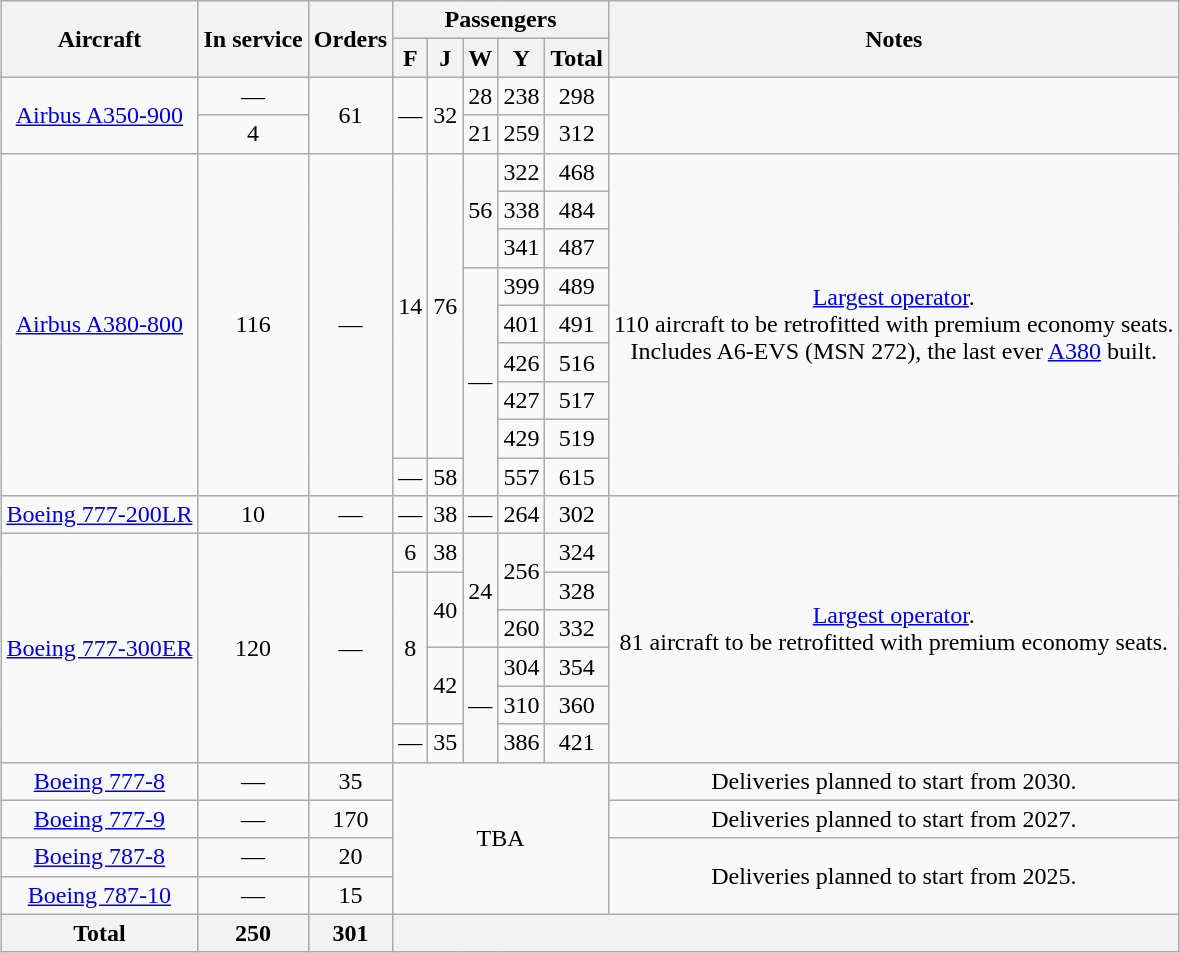<table class="wikitable" style="margin:auto;text-align:center">
<tr>
<th rowspan="2">Aircraft</th>
<th rowspan="2">In service</th>
<th rowspan="2">Orders</th>
<th colspan="5">Passengers</th>
<th rowspan="2">Notes</th>
</tr>
<tr>
<th><abbr>F</abbr></th>
<th><abbr>J</abbr></th>
<th><abbr>W</abbr></th>
<th><abbr>Y</abbr></th>
<th>Total</th>
</tr>
<tr>
<td rowspan="2"><a href='#'>Airbus A350-900</a></td>
<td>—</td>
<td rowspan="2">61</td>
<td rowspan="2">—</td>
<td rowspan="2">32</td>
<td>28</td>
<td>238</td>
<td>298</td>
<td rowspan="2"></td>
</tr>
<tr>
<td>4</td>
<td>21</td>
<td>259</td>
<td>312</td>
</tr>
<tr>
<td rowspan="9"><a href='#'>Airbus A380-800</a></td>
<td rowspan="9">116</td>
<td rowspan="9">—</td>
<td rowspan="8">14</td>
<td rowspan="8">76</td>
<td rowspan="3">56</td>
<td>322</td>
<td>468</td>
<td rowspan="9"><a href='#'>Largest operator</a>. <br>110 aircraft to be retrofitted with premium economy seats.<br>Includes A6-EVS (MSN 272), the last ever <a href='#'>A380</a> built.</td>
</tr>
<tr>
<td>338</td>
<td>484</td>
</tr>
<tr>
<td>341</td>
<td>487</td>
</tr>
<tr>
<td rowspan="6">—</td>
<td>399</td>
<td>489</td>
</tr>
<tr>
<td>401</td>
<td>491</td>
</tr>
<tr>
<td>426</td>
<td>516</td>
</tr>
<tr>
<td>427</td>
<td>517</td>
</tr>
<tr>
<td>429</td>
<td>519</td>
</tr>
<tr>
<td>—</td>
<td>58</td>
<td>557</td>
<td>615</td>
</tr>
<tr>
<td><a href='#'>Boeing 777-200LR</a></td>
<td>10</td>
<td>—</td>
<td>—</td>
<td>38</td>
<td>—</td>
<td>264</td>
<td>302</td>
<td rowspan="7"><a href='#'>Largest operator</a>.<br>81 aircraft to be retrofitted with premium economy seats.</td>
</tr>
<tr>
<td rowspan="6"><a href='#'>Boeing 777-300ER</a></td>
<td rowspan="6">120</td>
<td rowspan="6">—</td>
<td>6</td>
<td>38</td>
<td rowspan="3">24</td>
<td rowspan="2">256</td>
<td>324</td>
</tr>
<tr>
<td rowspan="4">8</td>
<td rowspan="2">40</td>
<td>328</td>
</tr>
<tr>
<td>260</td>
<td>332</td>
</tr>
<tr>
<td rowspan="2">42</td>
<td rowspan="3">—</td>
<td>304</td>
<td>354</td>
</tr>
<tr>
<td>310</td>
<td>360</td>
</tr>
<tr>
<td>—</td>
<td>35</td>
<td>386</td>
<td>421</td>
</tr>
<tr>
<td><a href='#'>Boeing 777-8</a></td>
<td>—</td>
<td>35</td>
<td colspan="5" rowspan="4" style="text-align:center;"><abbr>TBA</abbr></td>
<td>Deliveries planned to start from 2030.</td>
</tr>
<tr>
<td><a href='#'>Boeing 777-9</a></td>
<td>—</td>
<td>170</td>
<td>Deliveries planned to start from 2027.</td>
</tr>
<tr>
<td><a href='#'>Boeing 787-8</a></td>
<td>—</td>
<td>20</td>
<td rowspan="2">Deliveries planned to start from 2025.</td>
</tr>
<tr>
<td><a href='#'>Boeing 787-10</a></td>
<td>—</td>
<td>15</td>
</tr>
<tr>
<th>Total</th>
<th>250</th>
<th>301</th>
<th colspan="6"></th>
</tr>
</table>
